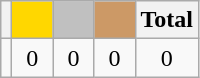<table class="wikitable">
<tr>
<th></th>
<th style="background-color:gold">        </th>
<th style="background-color:silver">      </th>
<th style="background-color:#CC9966">      </th>
<th>Total</th>
</tr>
<tr align="center">
<td></td>
<td>0</td>
<td>0</td>
<td>0</td>
<td>0</td>
</tr>
</table>
